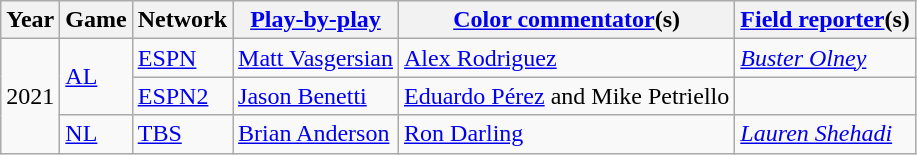<table class="wikitable">
<tr>
<th>Year</th>
<th>Game</th>
<th>Network</th>
<th><a href='#'>Play-by-play</a></th>
<th><a href='#'>Color commentator</a>(s)</th>
<th><a href='#'>Field reporter</a>(s)</th>
</tr>
<tr>
<td rowspan=3>2021</td>
<td rowspan=2><a href='#'>AL</a></td>
<td><a href='#'>ESPN</a></td>
<td><a href='#'>Matt Vasgersian</a></td>
<td><a href='#'>Alex Rodriguez</a></td>
<td><em><a href='#'>Buster Olney</a></em></td>
</tr>
<tr>
<td><a href='#'>ESPN2</a> </td>
<td><a href='#'>Jason Benetti</a></td>
<td><a href='#'>Eduardo Pérez</a> and Mike Petriello</td>
</tr>
<tr>
<td><a href='#'>NL</a></td>
<td><a href='#'>TBS</a></td>
<td><a href='#'>Brian Anderson</a></td>
<td><a href='#'>Ron Darling</a></td>
<td><em><a href='#'>Lauren Shehadi</a></em></td>
</tr>
</table>
